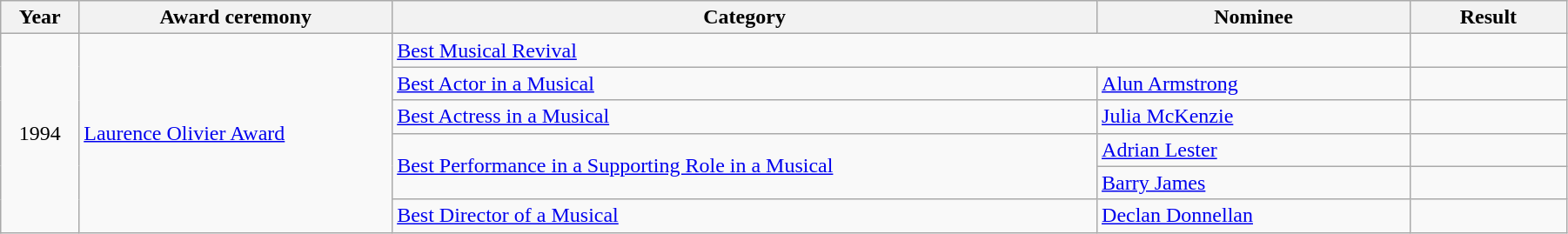<table class="wikitable" width="95%">
<tr>
<th width="5%">Year</th>
<th width="20%">Award ceremony</th>
<th width="45%">Category</th>
<th width="20%">Nominee</th>
<th width="10%">Result</th>
</tr>
<tr>
<td rowspan="6" align="center">1994</td>
<td rowspan="6"><a href='#'>Laurence Olivier Award</a></td>
<td colspan="2"><a href='#'>Best Musical Revival</a></td>
<td></td>
</tr>
<tr>
<td><a href='#'>Best Actor in a Musical</a></td>
<td><a href='#'>Alun Armstrong</a></td>
<td></td>
</tr>
<tr>
<td><a href='#'>Best Actress in a Musical</a></td>
<td><a href='#'>Julia McKenzie</a></td>
<td></td>
</tr>
<tr>
<td rowspan="2"><a href='#'>Best Performance in a Supporting Role in a Musical</a></td>
<td><a href='#'>Adrian Lester</a></td>
<td></td>
</tr>
<tr>
<td><a href='#'>Barry James</a></td>
<td></td>
</tr>
<tr>
<td><a href='#'>Best Director of a Musical</a></td>
<td><a href='#'>Declan Donnellan</a></td>
<td></td>
</tr>
</table>
